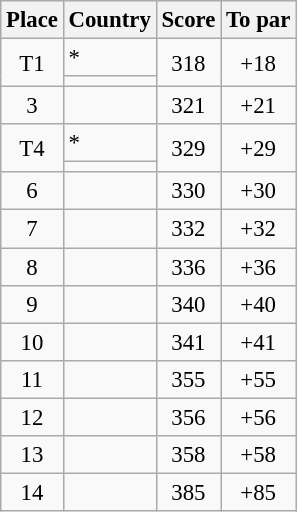<table class="wikitable" style="font-size:95%;">
<tr>
<th>Place</th>
<th>Country</th>
<th>Score</th>
<th>To par</th>
</tr>
<tr>
<td rowspan=2 align=center>T1</td>
<td>*</td>
<td rowspan=2 align=center>318</td>
<td rowspan=2 align=center>+18</td>
</tr>
<tr>
<td></td>
</tr>
<tr>
<td align=center>3</td>
<td></td>
<td align=center>321</td>
<td align=center>+21</td>
</tr>
<tr>
<td rowspan=2 align=center>T4</td>
<td>*</td>
<td rowspan=2 align=center>329</td>
<td rowspan=2 align=center>+29</td>
</tr>
<tr>
<td></td>
</tr>
<tr>
<td align=center>6</td>
<td></td>
<td align=center>330</td>
<td align=center>+30</td>
</tr>
<tr>
<td align=center>7</td>
<td></td>
<td align=center>332</td>
<td align=center>+32</td>
</tr>
<tr>
<td align=center>8</td>
<td></td>
<td align=center>336</td>
<td align=center>+36</td>
</tr>
<tr>
<td align=center>9</td>
<td></td>
<td align=center>340</td>
<td align=center>+40</td>
</tr>
<tr>
<td align=center>10</td>
<td></td>
<td align=center>341</td>
<td align=center>+41</td>
</tr>
<tr>
<td align=center>11</td>
<td></td>
<td align=center>355</td>
<td align=center>+55</td>
</tr>
<tr>
<td align=center>12</td>
<td></td>
<td align=center>356</td>
<td align=center>+56</td>
</tr>
<tr>
<td align=center>13</td>
<td></td>
<td align=center>358</td>
<td align=center>+58</td>
</tr>
<tr>
<td align=center>14</td>
<td></td>
<td align=center>385</td>
<td align=center>+85</td>
</tr>
</table>
